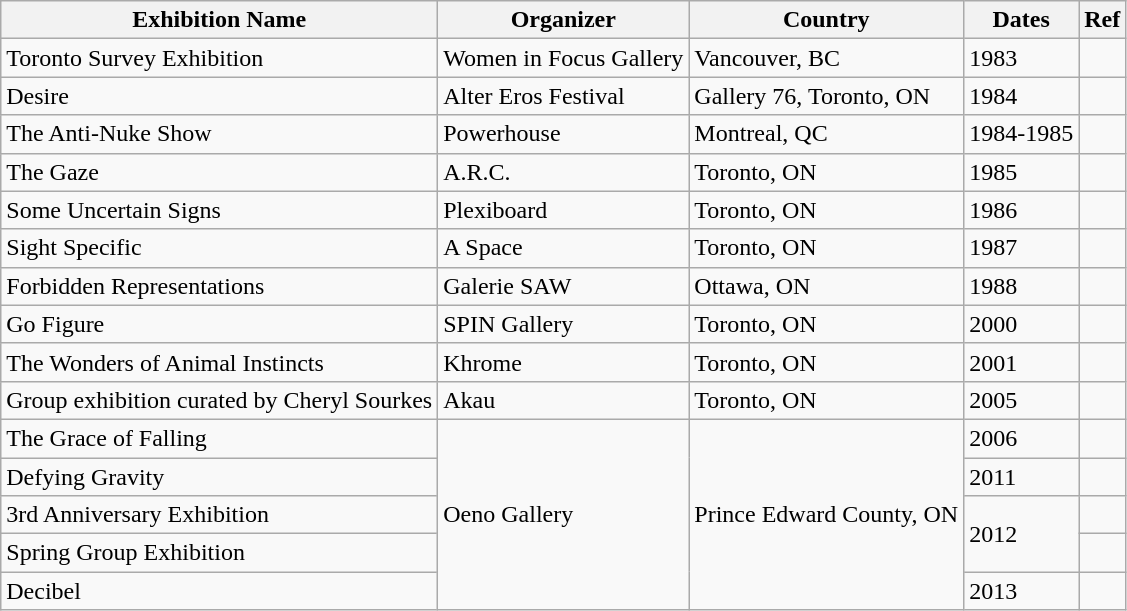<table class="wikitable">
<tr>
<th>Exhibition Name</th>
<th>Organizer</th>
<th>Country</th>
<th>Dates</th>
<th>Ref</th>
</tr>
<tr>
<td>Toronto Survey Exhibition</td>
<td>Women in Focus Gallery</td>
<td>Vancouver, BC</td>
<td>1983</td>
<td></td>
</tr>
<tr>
<td>Desire</td>
<td>Alter Eros Festival</td>
<td>Gallery 76, Toronto, ON</td>
<td>1984</td>
<td></td>
</tr>
<tr>
<td>The Anti-Nuke Show</td>
<td>Powerhouse</td>
<td>Montreal, QC</td>
<td>1984-1985</td>
<td></td>
</tr>
<tr>
<td>The Gaze</td>
<td>A.R.C.</td>
<td>Toronto, ON</td>
<td>1985</td>
<td></td>
</tr>
<tr>
<td>Some Uncertain Signs</td>
<td>Plexiboard</td>
<td>Toronto, ON</td>
<td>1986</td>
<td></td>
</tr>
<tr>
<td>Sight Specific</td>
<td>A Space</td>
<td>Toronto, ON</td>
<td>1987</td>
<td></td>
</tr>
<tr>
<td>Forbidden Representations</td>
<td>Galerie SAW</td>
<td>Ottawa, ON</td>
<td>1988</td>
<td></td>
</tr>
<tr>
<td>Go Figure</td>
<td>SPIN Gallery</td>
<td>Toronto, ON</td>
<td>2000</td>
<td></td>
</tr>
<tr>
<td>The Wonders of Animal Instincts</td>
<td>Khrome</td>
<td>Toronto, ON</td>
<td>2001</td>
<td></td>
</tr>
<tr>
<td>Group exhibition curated by Cheryl Sourkes</td>
<td>Akau</td>
<td>Toronto, ON</td>
<td>2005</td>
<td></td>
</tr>
<tr>
<td>The Grace of Falling</td>
<td rowspan="5">Oeno Gallery</td>
<td rowspan="5">Prince Edward County, ON</td>
<td>2006</td>
<td></td>
</tr>
<tr>
<td>Defying Gravity</td>
<td>2011</td>
<td></td>
</tr>
<tr>
<td>3rd Anniversary Exhibition</td>
<td rowspan="2">2012</td>
<td></td>
</tr>
<tr>
<td>Spring Group Exhibition</td>
<td></td>
</tr>
<tr>
<td>Decibel</td>
<td>2013</td>
<td></td>
</tr>
</table>
